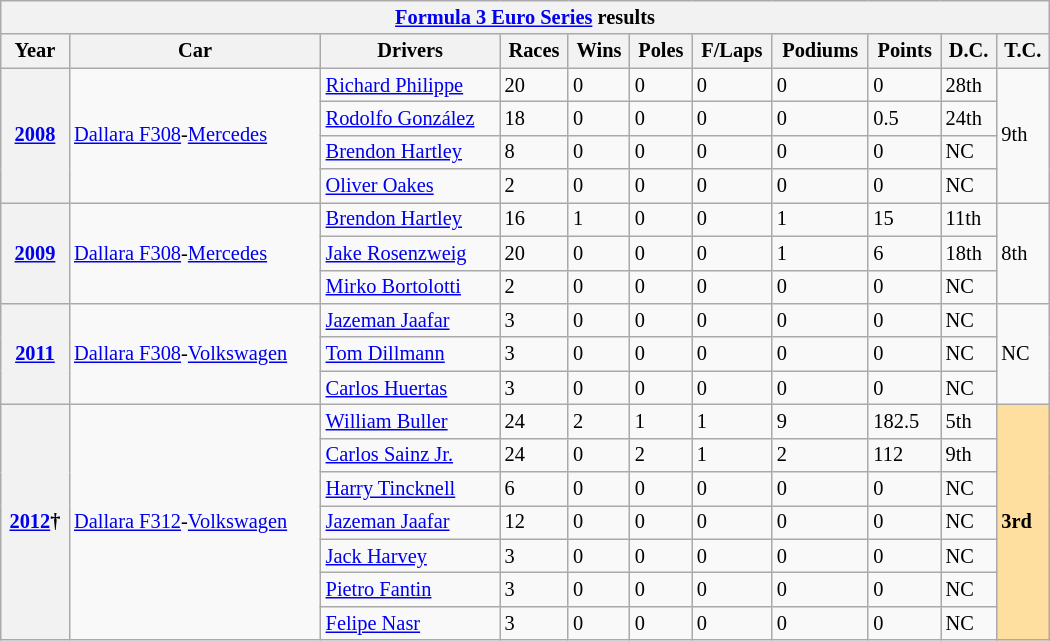<table class="wikitable" style="font-size:85%; width:700px">
<tr>
<th colspan=11><a href='#'>Formula 3 Euro Series</a> results</th>
</tr>
<tr>
<th>Year</th>
<th>Car</th>
<th>Drivers</th>
<th>Races</th>
<th>Wins</th>
<th>Poles</th>
<th>F/Laps</th>
<th>Podiums</th>
<th>Points</th>
<th>D.C.</th>
<th>T.C.</th>
</tr>
<tr>
<th rowspan=4><a href='#'>2008</a></th>
<td rowspan=4><a href='#'>Dallara F308</a>-<a href='#'>Mercedes</a></td>
<td> <a href='#'>Richard Philippe</a></td>
<td>20</td>
<td>0</td>
<td>0</td>
<td>0</td>
<td>0</td>
<td>0</td>
<td>28th</td>
<td rowspan=4>9th</td>
</tr>
<tr>
<td> <a href='#'>Rodolfo González</a></td>
<td>18</td>
<td>0</td>
<td>0</td>
<td>0</td>
<td>0</td>
<td>0.5</td>
<td>24th</td>
</tr>
<tr>
<td> <a href='#'>Brendon Hartley</a></td>
<td>8</td>
<td>0</td>
<td>0</td>
<td>0</td>
<td>0</td>
<td>0</td>
<td>NC</td>
</tr>
<tr>
<td> <a href='#'>Oliver Oakes</a></td>
<td>2</td>
<td>0</td>
<td>0</td>
<td>0</td>
<td>0</td>
<td>0</td>
<td>NC</td>
</tr>
<tr>
<th rowspan=3><a href='#'>2009</a></th>
<td rowspan=3><a href='#'>Dallara F308</a>-<a href='#'>Mercedes</a></td>
<td> <a href='#'>Brendon Hartley</a></td>
<td>16</td>
<td>1</td>
<td>0</td>
<td>0</td>
<td>1</td>
<td>15</td>
<td>11th</td>
<td rowspan=3>8th</td>
</tr>
<tr>
<td> <a href='#'>Jake Rosenzweig</a></td>
<td>20</td>
<td>0</td>
<td>0</td>
<td>0</td>
<td>1</td>
<td>6</td>
<td>18th</td>
</tr>
<tr>
<td> <a href='#'>Mirko Bortolotti</a></td>
<td>2</td>
<td>0</td>
<td>0</td>
<td>0</td>
<td>0</td>
<td>0</td>
<td>NC</td>
</tr>
<tr>
<th rowspan=3><a href='#'>2011</a></th>
<td rowspan=3><a href='#'>Dallara F308</a>-<a href='#'>Volkswagen</a></td>
<td> <a href='#'>Jazeman Jaafar</a></td>
<td>3</td>
<td>0</td>
<td>0</td>
<td>0</td>
<td>0</td>
<td>0</td>
<td>NC</td>
<td rowspan=3>NC</td>
</tr>
<tr>
<td> <a href='#'>Tom Dillmann</a></td>
<td>3</td>
<td>0</td>
<td>0</td>
<td>0</td>
<td>0</td>
<td>0</td>
<td>NC</td>
</tr>
<tr>
<td> <a href='#'>Carlos Huertas</a></td>
<td>3</td>
<td>0</td>
<td>0</td>
<td>0</td>
<td>0</td>
<td>0</td>
<td>NC</td>
</tr>
<tr>
<th rowspan=7><a href='#'>2012</a>†</th>
<td rowspan=7><a href='#'>Dallara F312</a>-<a href='#'>Volkswagen</a></td>
<td> <a href='#'>William Buller</a></td>
<td>24</td>
<td>2</td>
<td>1</td>
<td>1</td>
<td>9</td>
<td>182.5</td>
<td>5th</td>
<td rowspan=7 style="background:#FFDF9F;"><strong>3rd</strong></td>
</tr>
<tr>
<td> <a href='#'>Carlos Sainz Jr.</a></td>
<td>24</td>
<td>0</td>
<td>2</td>
<td>1</td>
<td>2</td>
<td>112</td>
<td>9th</td>
</tr>
<tr>
<td> <a href='#'>Harry Tincknell</a></td>
<td>6</td>
<td>0</td>
<td>0</td>
<td>0</td>
<td>0</td>
<td>0</td>
<td>NC</td>
</tr>
<tr>
<td> <a href='#'>Jazeman Jaafar</a></td>
<td>12</td>
<td>0</td>
<td>0</td>
<td>0</td>
<td>0</td>
<td>0</td>
<td>NC</td>
</tr>
<tr>
<td> <a href='#'>Jack Harvey</a></td>
<td>3</td>
<td>0</td>
<td>0</td>
<td>0</td>
<td>0</td>
<td>0</td>
<td>NC</td>
</tr>
<tr>
<td> <a href='#'>Pietro Fantin</a></td>
<td>3</td>
<td>0</td>
<td>0</td>
<td>0</td>
<td>0</td>
<td>0</td>
<td>NC</td>
</tr>
<tr>
<td> <a href='#'>Felipe Nasr</a></td>
<td>3</td>
<td>0</td>
<td>0</td>
<td>0</td>
<td>0</td>
<td>0</td>
<td>NC</td>
</tr>
</table>
